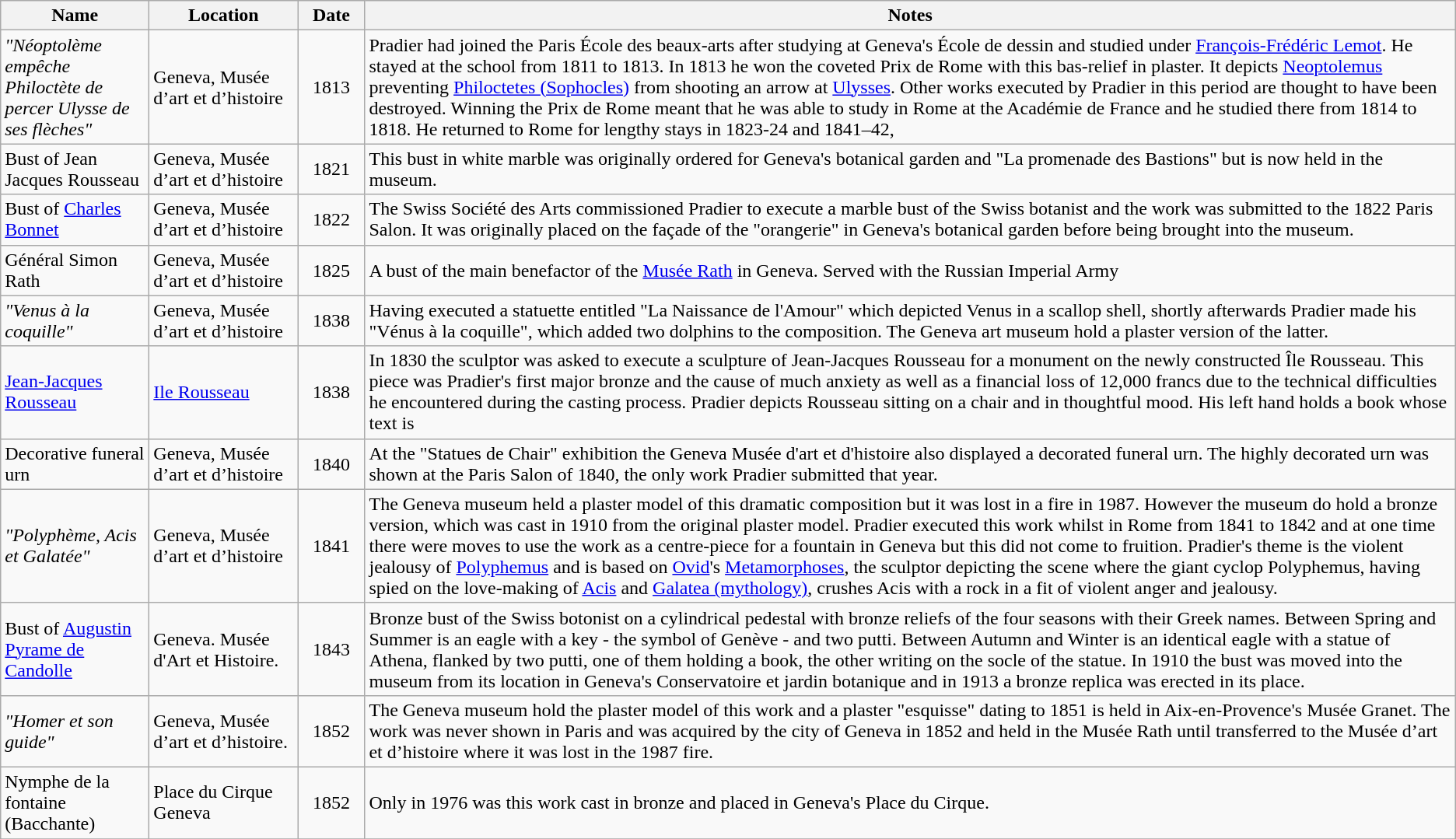<table class="wikitable sortable plainrowheaders">
<tr>
<th style="width:120px">Name</th>
<th style="width:120px">Location</th>
<th style="width:50px">Date</th>
<th class="unsortable">Notes</th>
</tr>
<tr>
<td><em>"Néoptolème empêche Philoctète de percer Ulysse de ses flèches"</em></td>
<td>Geneva, Musée d’art et d’histoire</td>
<td align="center">1813</td>
<td>Pradier had joined the Paris École des beaux-arts after studying at Geneva's École de dessin and studied under <a href='#'>François-Frédéric Lemot</a>. He stayed at the school from 1811 to 1813.  In 1813 he won the coveted Prix de Rome with this bas-relief in plaster.  It depicts <a href='#'>Neoptolemus</a> preventing <a href='#'>Philoctetes (Sophocles)</a> from shooting an arrow at <a href='#'>Ulysses</a>.  Other works executed by Pradier in this period are thought to have been destroyed.  Winning the Prix de Rome meant that he was able to study in Rome at the Académie de France and he studied there from 1814 to 1818. He returned to Rome for lengthy stays in 1823-24 and 1841–42,</td>
</tr>
<tr>
<td>Bust of Jean Jacques Rousseau</td>
<td>Geneva, Musée d’art et d’histoire</td>
<td align="center">1821</td>
<td>This bust in white marble was originally ordered for Geneva's botanical garden and "La promenade des Bastions" but is now held in the museum.<br></td>
</tr>
<tr>
<td>Bust of <a href='#'>Charles Bonnet</a></td>
<td>Geneva, Musée d’art et d’histoire</td>
<td align="center">1822</td>
<td>The Swiss Société des Arts commissioned Pradier to execute a marble bust of the Swiss botanist and the work was submitted to the 1822 Paris Salon.  It was originally placed on the façade of the "orangerie" in Geneva's botanical garden before being brought into the museum.<br></td>
</tr>
<tr>
<td>Général Simon Rath</td>
<td>Geneva, Musée d’art et d’histoire</td>
<td align="center">1825</td>
<td>A bust of the main benefactor of the <a href='#'>Musée Rath</a> in Geneva. Served with the Russian Imperial Army</td>
</tr>
<tr>
<td><em>"Venus à la coquille"</em></td>
<td>Geneva, Musée d’art et d’histoire</td>
<td align="center">1838</td>
<td>Having executed a statuette entitled "La Naissance de l'Amour" which depicted Venus in a scallop shell, shortly afterwards Pradier made his "Vénus à la coquille", which added two dolphins to the composition. The Geneva art museum hold a plaster version of the latter.<br>
</td>
</tr>
<tr>
<td><a href='#'>Jean-Jacques Rousseau</a></td>
<td><a href='#'>Ile Rousseau</a></td>
<td align="center">1838</td>
<td>In 1830 the sculptor was asked to execute a sculpture of Jean-Jacques Rousseau for a monument on the newly constructed Île Rousseau. This piece was Pradier's first major bronze and the cause of much anxiety as well as a financial loss of 12,000 francs due to the technical difficulties he encountered during the casting process. Pradier depicts Rousseau sitting on a chair and in thoughtful mood. His left hand holds a book whose text is </td>
</tr>
<tr>
<td>Decorative funeral urn</td>
<td>Geneva, Musée d’art et d’histoire</td>
<td align="center">1840</td>
<td>At the "Statues de Chair" exhibition the Geneva Musée d'art et d'histoire also displayed a decorated funeral urn. The highly decorated urn was shown at the Paris Salon of 1840, the only work Pradier submitted that year.</td>
</tr>
<tr>
<td><em>"Polyphème, Acis et Galatée"</em></td>
<td>Geneva, Musée d’art et d’histoire</td>
<td align="center">1841</td>
<td>The Geneva museum held a plaster model of this dramatic composition but it was lost in a fire in 1987. However the museum do hold a bronze version, which was cast in 1910 from the original plaster model.  Pradier executed this work whilst in Rome from 1841 to 1842 and at one time there were moves to use the work as a centre-piece for a fountain in Geneva but this did not come to fruition. Pradier's theme is the violent jealousy of <a href='#'>Polyphemus</a> and is based on <a href='#'>Ovid</a>'s <a href='#'>Metamorphoses</a>, the sculptor depicting the scene where the giant cyclop Polyphemus, having spied on the love-making of <a href='#'>Acis</a> and <a href='#'>Galatea (mythology)</a>,  crushes Acis with a rock in a fit of violent anger and jealousy.<br></td>
</tr>
<tr>
<td>Bust of <a href='#'>Augustin Pyrame de Candolle</a></td>
<td>Geneva. Musée d'Art et Histoire.</td>
<td align="center">1843</td>
<td>Bronze bust of the Swiss botonist on a cylindrical pedestal with bronze reliefs of the four seasons with their Greek names. Between Spring and Summer is an eagle with a key - the symbol of Genève - and two putti. Between Autumn and Winter is an identical eagle with a statue of Athena, flanked by two putti, one of them holding a book, the other writing on the socle of the statue. In 1910 the bust was moved into the museum from its location in Geneva's Conservatoire et jardin botanique and in 1913 a bronze replica was erected in its place.<br></td>
</tr>
<tr>
<td><em>"Homer et son guide"</em></td>
<td>Geneva, Musée d’art et d’histoire.</td>
<td align="center">1852</td>
<td>The Geneva museum hold the plaster model of this work and a plaster "esquisse" dating to 1851 is held in Aix-en-Provence's Musée Granet.  The work was never shown in Paris and was acquired by the city of Geneva in 1852 and held in the Musée Rath until transferred to the Musée d’art et d’histoire where it was lost in the 1987 fire.</td>
</tr>
<tr>
<td>Nymphe de la fontaine (Bacchante)</td>
<td>Place du Cirque Geneva</td>
<td align="center">1852</td>
<td>Only in 1976 was this work cast in bronze and placed in Geneva's Place du Cirque.<br></td>
</tr>
<tr>
</tr>
</table>
